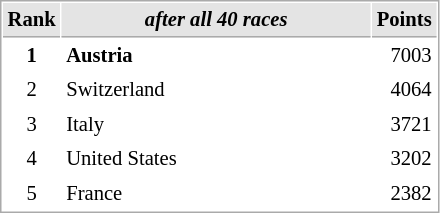<table cellspacing="1" cellpadding="3" style="border:1px solid #AAAAAA;font-size:86%">
<tr bgcolor="#E4E4E4">
<th style="border-bottom:1px solid #AAAAAA" width=10>Rank</th>
<th style="border-bottom:1px solid #AAAAAA" width=200><strong><em>after all 40 races</em></strong></th>
<th style="border-bottom:1px solid #AAAAAA" width=20>Points</th>
</tr>
<tr>
<td align="center"><strong>1</strong></td>
<td> <strong>Austria </strong></td>
<td align="right">7003</td>
</tr>
<tr>
<td align="center">2</td>
<td> Switzerland</td>
<td align="right">4064</td>
</tr>
<tr>
<td align="center">3</td>
<td> Italy</td>
<td align="right">3721</td>
</tr>
<tr>
<td align="center">4</td>
<td> United States</td>
<td align="right">3202</td>
</tr>
<tr>
<td align="center">5</td>
<td> France</td>
<td align="right">2382</td>
</tr>
</table>
